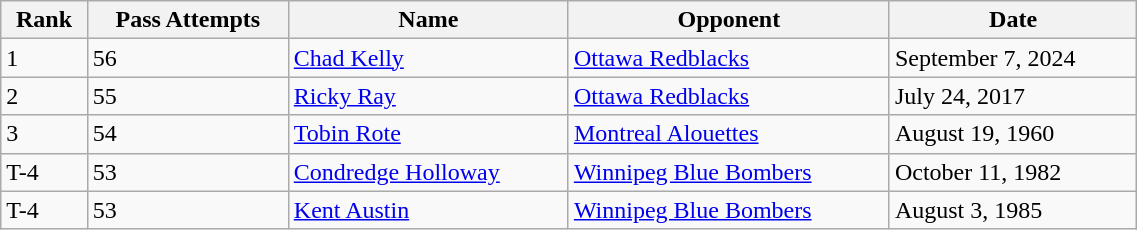<table class="wikitable" style="width:60%; text-align:left; border-collapse:collapse;">
<tr>
<th>Rank</th>
<th>Pass Attempts</th>
<th>Name</th>
<th>Opponent</th>
<th>Date</th>
</tr>
<tr>
<td>1</td>
<td>56</td>
<td><a href='#'>Chad Kelly</a></td>
<td><a href='#'>Ottawa Redblacks</a></td>
<td>September 7, 2024</td>
</tr>
<tr>
<td>2</td>
<td>55</td>
<td><a href='#'>Ricky Ray</a></td>
<td><a href='#'>Ottawa Redblacks</a></td>
<td>July 24, 2017</td>
</tr>
<tr>
<td>3</td>
<td>54</td>
<td><a href='#'>Tobin Rote</a></td>
<td><a href='#'>Montreal Alouettes</a></td>
<td>August 19, 1960</td>
</tr>
<tr>
<td>T-4</td>
<td>53</td>
<td><a href='#'>Condredge Holloway</a></td>
<td><a href='#'>Winnipeg Blue Bombers</a></td>
<td>October 11, 1982</td>
</tr>
<tr>
<td>T-4</td>
<td>53</td>
<td><a href='#'>Kent Austin</a></td>
<td><a href='#'>Winnipeg Blue Bombers</a></td>
<td>August 3, 1985</td>
</tr>
</table>
